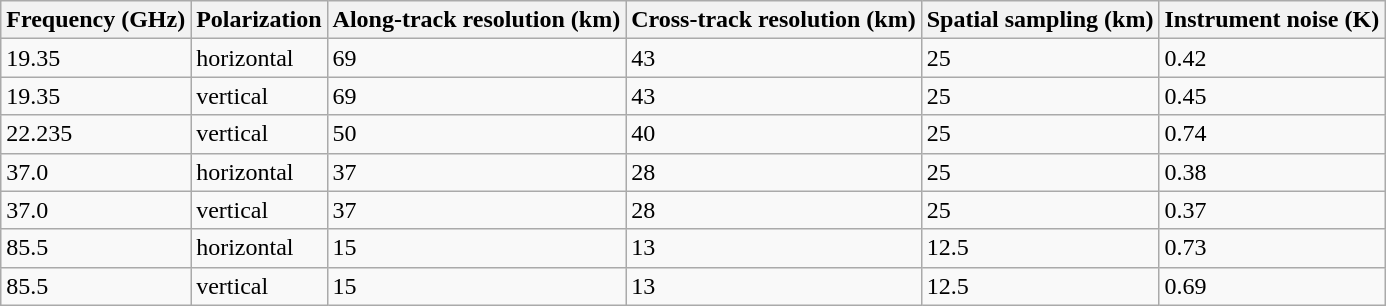<table class="wikitable">
<tr>
<th scope="col">Frequency (GHz)</th>
<th scope="col">Polarization</th>
<th scope="col">Along-track resolution (km)</th>
<th scope="col">Cross-track resolution (km)</th>
<th scope="col">Spatial sampling (km)</th>
<th scope="col">Instrument noise (K)</th>
</tr>
<tr>
<td>19.35</td>
<td>horizontal</td>
<td>69</td>
<td>43</td>
<td>25</td>
<td>0.42</td>
</tr>
<tr>
<td>19.35</td>
<td>vertical</td>
<td>69</td>
<td>43</td>
<td>25</td>
<td>0.45</td>
</tr>
<tr>
<td>22.235</td>
<td>vertical</td>
<td>50</td>
<td>40</td>
<td>25</td>
<td>0.74</td>
</tr>
<tr>
<td>37.0</td>
<td>horizontal</td>
<td>37</td>
<td>28</td>
<td>25</td>
<td>0.38</td>
</tr>
<tr>
<td>37.0</td>
<td>vertical</td>
<td>37</td>
<td>28</td>
<td>25</td>
<td>0.37</td>
</tr>
<tr>
<td>85.5</td>
<td>horizontal</td>
<td>15</td>
<td>13</td>
<td>12.5</td>
<td>0.73</td>
</tr>
<tr>
<td>85.5</td>
<td>vertical</td>
<td>15</td>
<td>13</td>
<td>12.5</td>
<td>0.69</td>
</tr>
</table>
